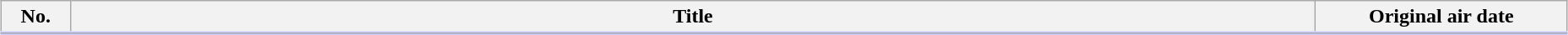<table class="wikitable" style="width:98%; margin:auto; background:#FFF;">
<tr style="border-bottom: 3px solid #CCF;">
<th style="width:3em;">No.</th>
<th>Title</th>
<th style="width:12em;">Original air date</th>
</tr>
<tr>
</tr>
</table>
